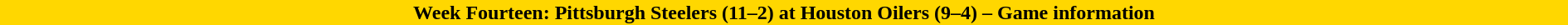<table class="toccolours collapsible collapsed"  style="width:100%; margin:auto;">
<tr>
<th style="background:gold;">Week Fourteen: Pittsburgh Steelers (11–2) at Houston Oilers (9–4) – Game information</th>
</tr>
<tr>
<td><br></td>
</tr>
</table>
